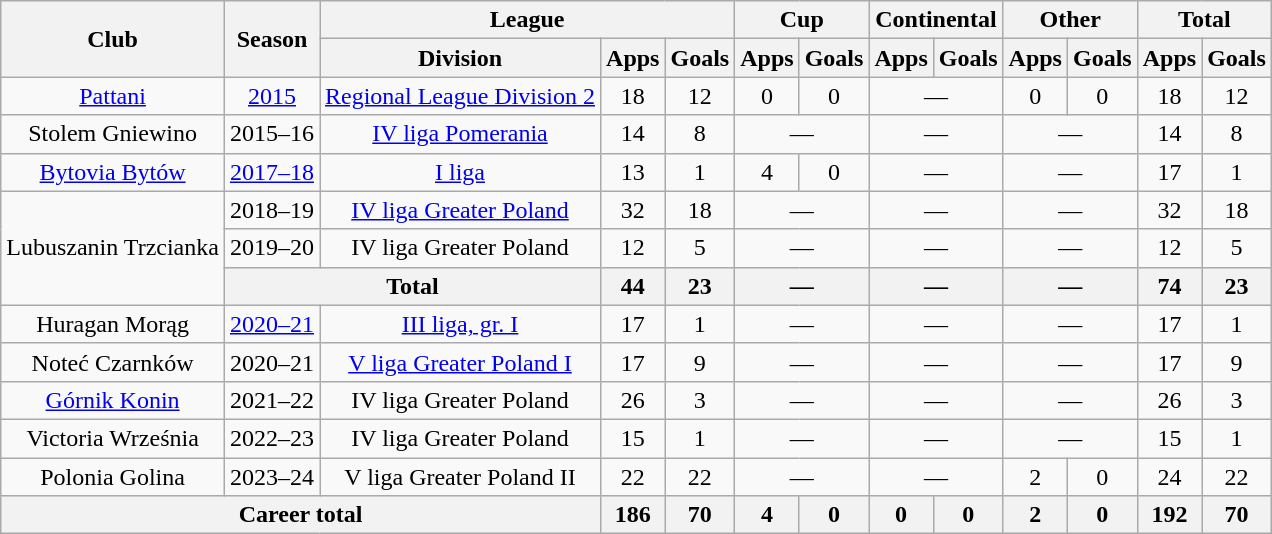<table class="wikitable" style="text-align: center">
<tr>
<th rowspan="2">Club</th>
<th rowspan="2">Season</th>
<th colspan="3">League</th>
<th colspan="2">Cup</th>
<th colspan="2">Continental</th>
<th colspan="2">Other</th>
<th colspan="2">Total</th>
</tr>
<tr>
<th>Division</th>
<th>Apps</th>
<th>Goals</th>
<th>Apps</th>
<th>Goals</th>
<th>Apps</th>
<th>Goals</th>
<th>Apps</th>
<th>Goals</th>
<th>Apps</th>
<th>Goals</th>
</tr>
<tr>
<td><a href='#'>Pattani</a></td>
<td><a href='#'>2015</a></td>
<td><a href='#'>Regional League Division 2</a></td>
<td>18</td>
<td>12</td>
<td>0</td>
<td>0</td>
<td colspan="2">—</td>
<td>0</td>
<td>0</td>
<td>18</td>
<td>12</td>
</tr>
<tr>
<td>Stolem Gniewino</td>
<td>2015–16</td>
<td><a href='#'>IV liga Pomerania</a></td>
<td>14</td>
<td>8</td>
<td colspan="2">—</td>
<td colspan="2">—</td>
<td colspan="2">—</td>
<td>14</td>
<td>8</td>
</tr>
<tr>
<td><a href='#'>Bytovia Bytów</a></td>
<td><a href='#'>2017–18</a></td>
<td><a href='#'>I liga</a></td>
<td>13</td>
<td>1</td>
<td>4</td>
<td>0</td>
<td colspan="2">—</td>
<td colspan="2">—</td>
<td>17</td>
<td>1</td>
</tr>
<tr>
<td rowspan="3">Lubuszanin Trzcianka</td>
<td>2018–19</td>
<td><a href='#'>IV liga Greater Poland</a></td>
<td>32</td>
<td>18</td>
<td colspan="2">—</td>
<td colspan="2">—</td>
<td colspan="2">—</td>
<td>32</td>
<td>18</td>
</tr>
<tr>
<td>2019–20</td>
<td>IV liga Greater Poland</td>
<td>12</td>
<td>5</td>
<td colspan="2">—</td>
<td colspan="2">—</td>
<td colspan="2">—</td>
<td>12</td>
<td>5</td>
</tr>
<tr>
<th colspan="2">Total</th>
<th>44</th>
<th>23</th>
<th colspan="2">—</th>
<th colspan="2">—</th>
<th colspan="2">—</th>
<th>74</th>
<th>23</th>
</tr>
<tr>
<td>Huragan Morąg</td>
<td><a href='#'>2020–21</a></td>
<td><a href='#'>III liga, gr. I</a></td>
<td>17</td>
<td>1</td>
<td colspan="2">—</td>
<td colspan="2">—</td>
<td colspan="2">—</td>
<td>17</td>
<td>1</td>
</tr>
<tr>
<td>Noteć Czarnków</td>
<td>2020–21</td>
<td><a href='#'>V liga Greater Poland I</a></td>
<td>17</td>
<td>9</td>
<td colspan="2">—</td>
<td colspan="2">—</td>
<td colspan="2">—</td>
<td>17</td>
<td>9</td>
</tr>
<tr>
<td><a href='#'>Górnik Konin</a></td>
<td>2021–22</td>
<td>IV liga Greater Poland</td>
<td>26</td>
<td>3</td>
<td colspan="2">—</td>
<td colspan="2">—</td>
<td colspan="2">—</td>
<td>26</td>
<td>3</td>
</tr>
<tr>
<td>Victoria Września</td>
<td>2022–23</td>
<td>IV liga Greater Poland</td>
<td>15</td>
<td>1</td>
<td colspan="2">—</td>
<td colspan="2">—</td>
<td colspan="2">—</td>
<td>15</td>
<td>1</td>
</tr>
<tr>
<td>Polonia Golina</td>
<td>2023–24</td>
<td>V liga Greater Poland II</td>
<td>22</td>
<td>22</td>
<td colspan="2">—</td>
<td colspan="2">—</td>
<td>2</td>
<td>0</td>
<td>24</td>
<td>22</td>
</tr>
<tr>
<th colspan="3">Career total</th>
<th>186</th>
<th>70</th>
<th>4</th>
<th>0</th>
<th>0</th>
<th>0</th>
<th>2</th>
<th>0</th>
<th>192</th>
<th>70</th>
</tr>
</table>
